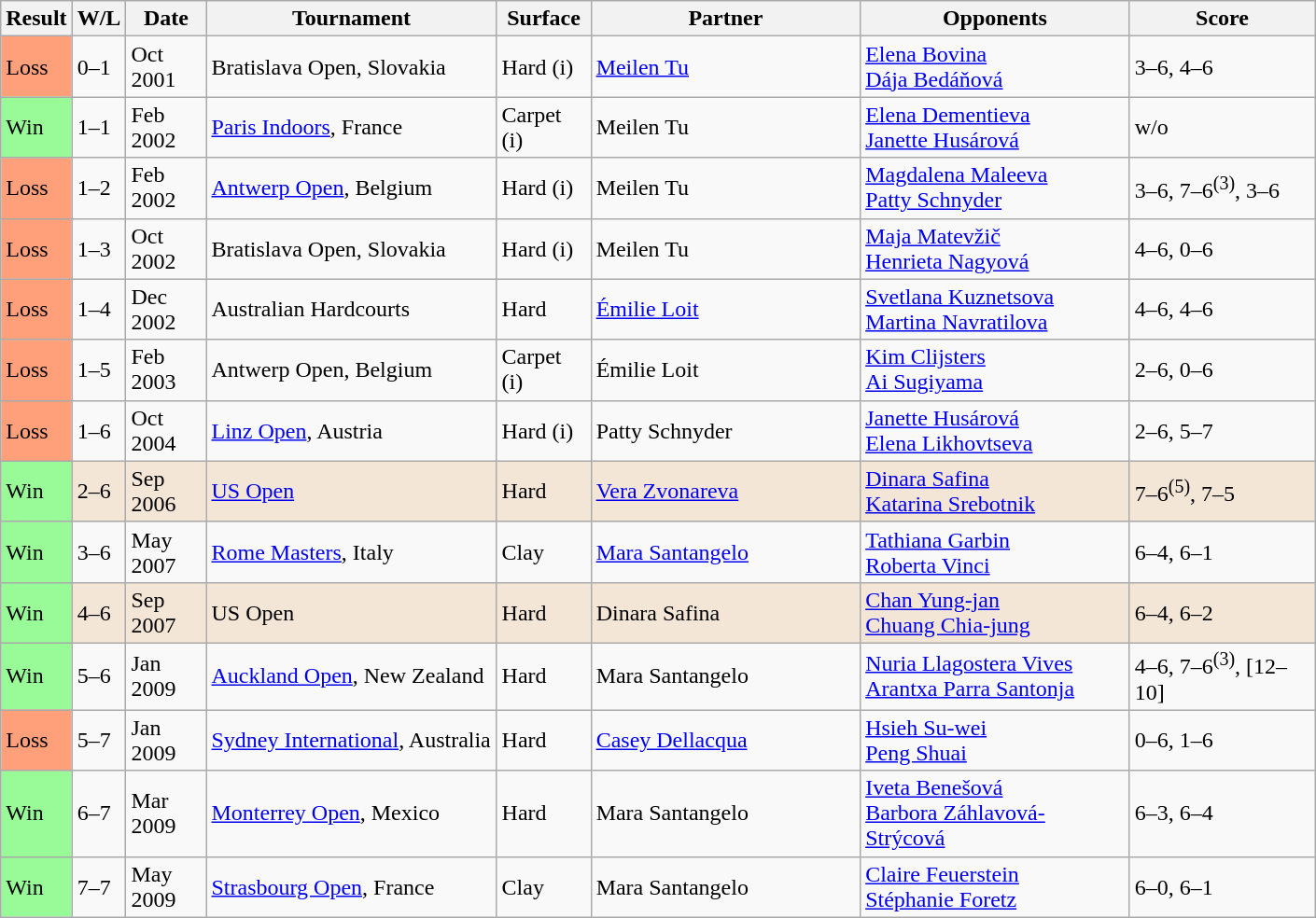<table class="sortable wikitable">
<tr>
<th>Result</th>
<th style="width:28px" class="unsortable">W/L</th>
<th style="width:50px">Date</th>
<th style="width:200px">Tournament</th>
<th style="width:60px">Surface</th>
<th style="width:185px">Partner</th>
<th style="width:185px">Opponents</th>
<th style="width:125px" class="unsortable">Score</th>
</tr>
<tr>
<td style="background:#ffa07a;">Loss</td>
<td>0–1</td>
<td>Oct 2001</td>
<td>Bratislava Open, Slovakia</td>
<td>Hard (i)</td>
<td> <a href='#'>Meilen Tu</a></td>
<td> <a href='#'>Elena Bovina</a> <br>  <a href='#'>Dája Bedáňová</a></td>
<td>3–6, 4–6</td>
</tr>
<tr>
<td style="background:#98fb98;">Win</td>
<td>1–1</td>
<td>Feb 2002</td>
<td><a href='#'>Paris Indoors</a>, France</td>
<td>Carpet (i)</td>
<td> Meilen Tu</td>
<td> <a href='#'>Elena Dementieva</a> <br>  <a href='#'>Janette Husárová</a></td>
<td>w/o</td>
</tr>
<tr>
<td style="background:#ffa07a;">Loss</td>
<td>1–2</td>
<td>Feb 2002</td>
<td><a href='#'>Antwerp Open</a>, Belgium</td>
<td>Hard (i)</td>
<td> Meilen Tu</td>
<td> <a href='#'>Magdalena Maleeva</a> <br>  <a href='#'>Patty Schnyder</a></td>
<td>3–6, 7–6<sup>(3)</sup>, 3–6</td>
</tr>
<tr>
<td style="background:#ffa07a;">Loss</td>
<td>1–3</td>
<td>Oct 2002</td>
<td>Bratislava Open, Slovakia</td>
<td>Hard (i)</td>
<td> Meilen Tu</td>
<td> <a href='#'>Maja Matevžič</a> <br>  <a href='#'>Henrieta Nagyová</a></td>
<td>4–6, 0–6</td>
</tr>
<tr>
<td style="background:#ffa07a;">Loss</td>
<td>1–4</td>
<td>Dec 2002</td>
<td>Australian Hardcourts</td>
<td>Hard</td>
<td> <a href='#'>Émilie Loit</a></td>
<td> <a href='#'>Svetlana Kuznetsova</a> <br>  <a href='#'>Martina Navratilova</a></td>
<td>4–6, 4–6</td>
</tr>
<tr>
<td style="background:#ffa07a;">Loss</td>
<td>1–5</td>
<td>Feb 2003</td>
<td>Antwerp Open, Belgium</td>
<td>Carpet (i)</td>
<td> Émilie Loit</td>
<td> <a href='#'>Kim Clijsters</a> <br>  <a href='#'>Ai Sugiyama</a></td>
<td>2–6, 0–6</td>
</tr>
<tr>
<td style="background:#ffa07a;">Loss</td>
<td>1–6</td>
<td>Oct 2004</td>
<td><a href='#'>Linz Open</a>, Austria</td>
<td>Hard (i)</td>
<td> Patty Schnyder</td>
<td> <a href='#'>Janette Husárová</a> <br>  <a href='#'>Elena Likhovtseva</a></td>
<td>2–6, 5–7</td>
</tr>
<tr bgcolor=f3e6d7>
<td style="background:#98fb98;">Win</td>
<td>2–6</td>
<td>Sep 2006</td>
<td><a href='#'>US Open</a></td>
<td>Hard</td>
<td> <a href='#'>Vera Zvonareva</a></td>
<td> <a href='#'>Dinara Safina</a> <br>  <a href='#'>Katarina Srebotnik</a></td>
<td>7–6<sup>(5)</sup>, 7–5</td>
</tr>
<tr>
<td style="background:#98fb98;">Win</td>
<td>3–6</td>
<td>May 2007</td>
<td><a href='#'>Rome Masters</a>, Italy</td>
<td>Clay</td>
<td> <a href='#'>Mara Santangelo</a></td>
<td> <a href='#'>Tathiana Garbin</a> <br>  <a href='#'>Roberta Vinci</a></td>
<td>6–4, 6–1</td>
</tr>
<tr bgcolor=f3e6d7>
<td style="background:#98fb98;">Win</td>
<td>4–6</td>
<td>Sep 2007</td>
<td>US Open</td>
<td>Hard</td>
<td> Dinara Safina</td>
<td> <a href='#'>Chan Yung-jan</a> <br>  <a href='#'>Chuang Chia-jung</a></td>
<td>6–4, 6–2</td>
</tr>
<tr>
<td style="background:#98fb98;">Win</td>
<td>5–6</td>
<td>Jan 2009</td>
<td><a href='#'>Auckland Open</a>, New Zealand</td>
<td>Hard</td>
<td> Mara Santangelo</td>
<td> <a href='#'>Nuria Llagostera Vives</a> <br>  <a href='#'>Arantxa Parra Santonja</a></td>
<td>4–6, 7–6<sup>(3)</sup>, [12–10]</td>
</tr>
<tr>
<td style="background:#ffa07a;">Loss</td>
<td>5–7</td>
<td>Jan 2009</td>
<td><a href='#'>Sydney International</a>, Australia</td>
<td>Hard</td>
<td> <a href='#'>Casey Dellacqua</a></td>
<td> <a href='#'>Hsieh Su-wei</a> <br>  <a href='#'>Peng Shuai</a></td>
<td>0–6, 1–6</td>
</tr>
<tr>
<td style="background:#98fb98;">Win</td>
<td>6–7</td>
<td>Mar 2009</td>
<td><a href='#'>Monterrey Open</a>, Mexico</td>
<td>Hard</td>
<td> Mara Santangelo</td>
<td> <a href='#'>Iveta Benešová</a> <br>  <a href='#'>Barbora Záhlavová-Strýcová</a></td>
<td>6–3, 6–4</td>
</tr>
<tr>
<td style="background:#98fb98;">Win</td>
<td>7–7</td>
<td>May 2009</td>
<td><a href='#'>Strasbourg Open</a>, France</td>
<td>Clay</td>
<td> Mara Santangelo</td>
<td> <a href='#'>Claire Feuerstein</a> <br>  <a href='#'>Stéphanie Foretz</a></td>
<td>6–0, 6–1</td>
</tr>
</table>
